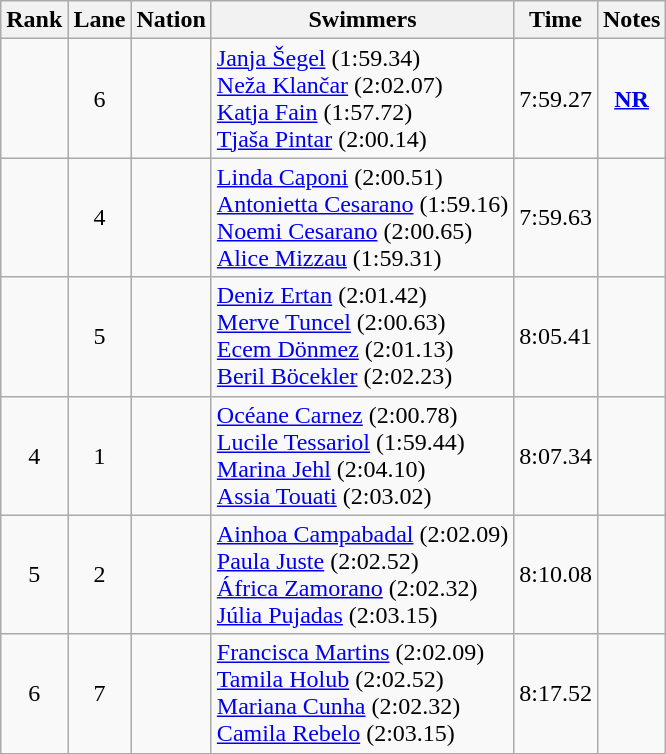<table class="wikitable sortable" style="text-align:center">
<tr>
<th>Rank</th>
<th>Lane</th>
<th>Nation</th>
<th>Swimmers</th>
<th>Time</th>
<th>Notes</th>
</tr>
<tr>
<td></td>
<td>6</td>
<td align=left></td>
<td align=left><a href='#'>Janja Šegel</a> (1:59.34)<br><a href='#'>Neža Klančar</a> (2:02.07)<br><a href='#'>Katja Fain</a> (1:57.72)<br><a href='#'>Tjaša Pintar</a> (2:00.14)</td>
<td>7:59.27</td>
<td><strong><a href='#'>NR</a></strong></td>
</tr>
<tr>
<td></td>
<td>4</td>
<td align=left></td>
<td align=left><a href='#'>Linda Caponi</a> (2:00.51)<br><a href='#'>Antonietta Cesarano</a> (1:59.16)<br><a href='#'>Noemi Cesarano</a> (2:00.65)<br><a href='#'>Alice Mizzau</a> (1:59.31)</td>
<td>7:59.63</td>
<td></td>
</tr>
<tr>
<td></td>
<td>5</td>
<td align=left></td>
<td align=left><a href='#'>Deniz Ertan</a> (2:01.42)<br><a href='#'>Merve Tuncel</a> (2:00.63)<br><a href='#'>Ecem Dönmez</a> (2:01.13)<br><a href='#'>Beril Böcekler</a> (2:02.23)</td>
<td>8:05.41</td>
<td></td>
</tr>
<tr>
<td>4</td>
<td>1</td>
<td align=left></td>
<td align=left><a href='#'>Océane Carnez</a> (2:00.78)<br><a href='#'>Lucile Tessariol</a> (1:59.44)<br><a href='#'>Marina Jehl</a> (2:04.10)<br><a href='#'>Assia Touati</a> (2:03.02)</td>
<td>8:07.34</td>
<td></td>
</tr>
<tr>
<td>5</td>
<td>2</td>
<td align=left></td>
<td align=left><a href='#'>Ainhoa Campabadal</a> (2:02.09)<br><a href='#'>Paula Juste</a> (2:02.52)<br><a href='#'>África Zamorano</a> (2:02.32)<br><a href='#'>Júlia Pujadas</a> (2:03.15)</td>
<td>8:10.08</td>
<td></td>
</tr>
<tr>
<td>6</td>
<td>7</td>
<td align=left></td>
<td align=left><a href='#'>Francisca Martins</a> (2:02.09)<br><a href='#'>Tamila Holub</a> (2:02.52)<br><a href='#'>Mariana Cunha</a> (2:02.32)<br><a href='#'>Camila Rebelo</a> (2:03.15)</td>
<td>8:17.52</td>
<td></td>
</tr>
</table>
